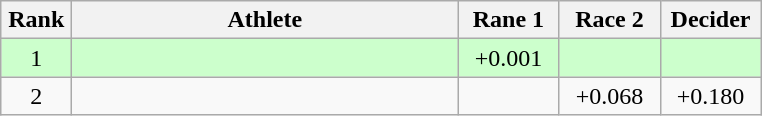<table class=wikitable style="text-align:center">
<tr>
<th width=40>Rank</th>
<th width=250>Athlete</th>
<th width=60>Rane 1</th>
<th width=60>Race 2</th>
<th width=60>Decider</th>
</tr>
<tr bgcolor=ccffcc>
<td>1</td>
<td align=left></td>
<td>+0.001</td>
<td></td>
<td></td>
</tr>
<tr>
<td>2</td>
<td align=left></td>
<td></td>
<td>+0.068</td>
<td>+0.180</td>
</tr>
</table>
